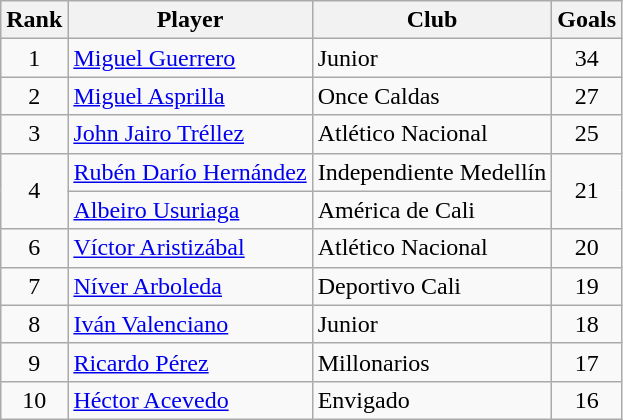<table class="wikitable" border="1">
<tr>
<th>Rank</th>
<th>Player</th>
<th>Club</th>
<th>Goals</th>
</tr>
<tr>
<td align=center>1</td>
<td> <a href='#'>Miguel Guerrero</a></td>
<td>Junior</td>
<td align=center>34</td>
</tr>
<tr>
<td align=center>2</td>
<td> <a href='#'>Miguel Asprilla</a></td>
<td>Once Caldas</td>
<td align=center>27</td>
</tr>
<tr>
<td align=center>3</td>
<td> <a href='#'>John Jairo Tréllez</a></td>
<td>Atlético Nacional</td>
<td align=center>25</td>
</tr>
<tr>
<td rowspan=2 align=center>4</td>
<td> <a href='#'>Rubén Darío Hernández</a></td>
<td>Independiente Medellín</td>
<td rowspan=2 align=center>21</td>
</tr>
<tr>
<td> <a href='#'>Albeiro Usuriaga</a></td>
<td>América de Cali</td>
</tr>
<tr>
<td align=center>6</td>
<td> <a href='#'>Víctor Aristizábal</a></td>
<td>Atlético Nacional</td>
<td align=center>20</td>
</tr>
<tr>
<td align=center>7</td>
<td> <a href='#'>Níver Arboleda</a></td>
<td>Deportivo Cali</td>
<td align=center>19</td>
</tr>
<tr>
<td align=center>8</td>
<td> <a href='#'>Iván Valenciano</a></td>
<td>Junior</td>
<td align=center>18</td>
</tr>
<tr>
<td align=center>9</td>
<td> <a href='#'>Ricardo Pérez</a></td>
<td>Millonarios</td>
<td align=center>17</td>
</tr>
<tr>
<td align=center>10</td>
<td> <a href='#'>Héctor Acevedo</a></td>
<td>Envigado</td>
<td align=center>16</td>
</tr>
</table>
